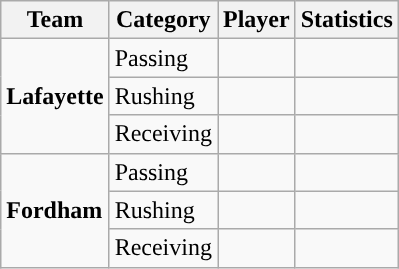<table class="wikitable" style="float: right;">
<tr>
<th>Team</th>
<th>Category</th>
<th>Player</th>
<th>Statistics</th>
</tr>
<tr>
<td rowspan=3><strong>Lafayette</strong></td>
<td>Passing</td>
<td></td>
<td></td>
</tr>
<tr>
<td>Rushing</td>
<td></td>
<td></td>
</tr>
<tr>
<td>Receiving</td>
<td></td>
<td></td>
</tr>
<tr>
<td rowspan=3><strong>Fordham</strong></td>
<td>Passing</td>
<td></td>
<td></td>
</tr>
<tr>
<td>Rushing</td>
<td></td>
<td></td>
</tr>
<tr>
<td>Receiving</td>
<td></td>
<td></td>
</tr>
</table>
